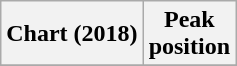<table class="wikitable plainrowheaders" style="text-align:center">
<tr>
<th scope="col">Chart (2018)</th>
<th scope="col">Peak<br> position</th>
</tr>
<tr>
</tr>
</table>
